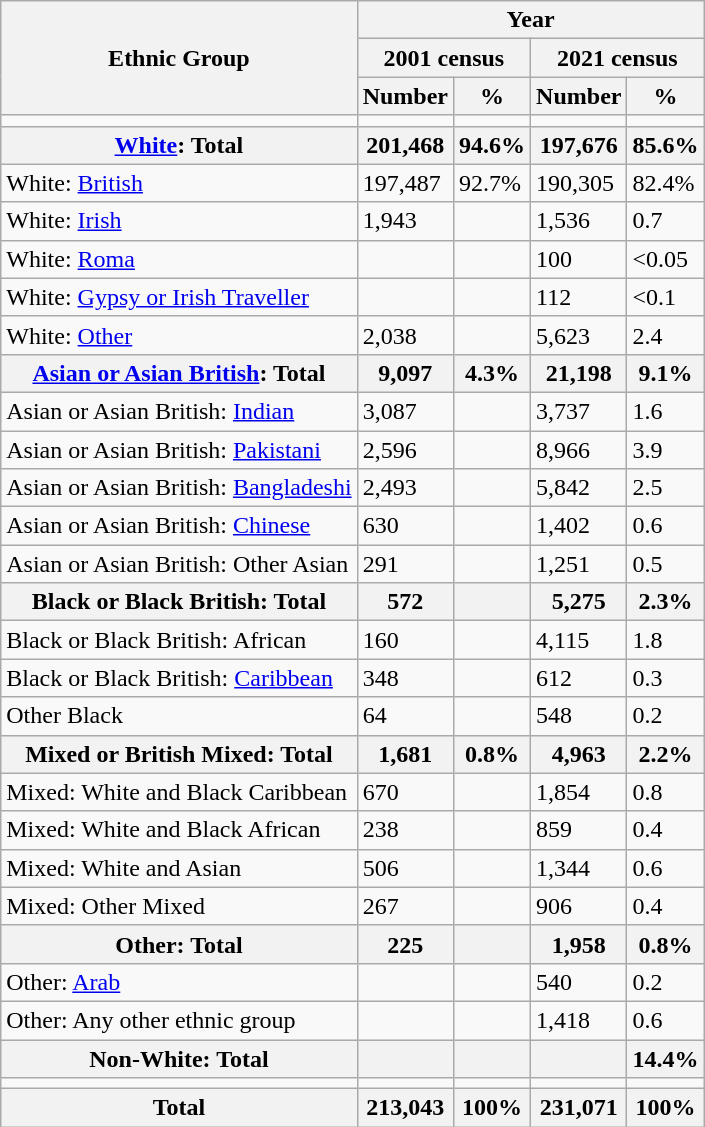<table class="wikitable sortable">
<tr>
<th rowspan="3">Ethnic Group</th>
<th colspan="4">Year</th>
</tr>
<tr>
<th colspan="2">2001 census</th>
<th colspan="2">2021 census</th>
</tr>
<tr>
<th>Number</th>
<th>%</th>
<th>Number</th>
<th>%</th>
</tr>
<tr>
<td></td>
<td></td>
<td></td>
<td></td>
</tr>
<tr>
<th><a href='#'>White</a>: Total</th>
<th>201,468</th>
<th>94.6%</th>
<th>197,676</th>
<th>85.6%</th>
</tr>
<tr>
<td>White: <a href='#'>British</a></td>
<td>197,487</td>
<td>92.7%</td>
<td>190,305</td>
<td>82.4%</td>
</tr>
<tr>
<td>White: <a href='#'>Irish</a></td>
<td>1,943</td>
<td></td>
<td>1,536</td>
<td>0.7</td>
</tr>
<tr>
<td>White: <a href='#'>Roma</a></td>
<td></td>
<td></td>
<td>100</td>
<td><0.05</td>
</tr>
<tr>
<td>White: <a href='#'>Gypsy or Irish Traveller</a></td>
<td></td>
<td></td>
<td>112</td>
<td><0.1</td>
</tr>
<tr>
<td>White: <a href='#'>Other</a></td>
<td>2,038</td>
<td></td>
<td>5,623</td>
<td>2.4</td>
</tr>
<tr>
<th><a href='#'>Asian or Asian British</a>: Total</th>
<th>9,097</th>
<th>4.3%</th>
<th>21,198</th>
<th>9.1%</th>
</tr>
<tr>
<td>Asian or Asian British: <a href='#'>Indian</a></td>
<td>3,087</td>
<td></td>
<td>3,737</td>
<td>1.6</td>
</tr>
<tr>
<td>Asian or Asian British: <a href='#'>Pakistani</a></td>
<td>2,596</td>
<td></td>
<td>8,966</td>
<td>3.9</td>
</tr>
<tr>
<td>Asian or Asian British: <a href='#'>Bangladeshi</a></td>
<td>2,493</td>
<td></td>
<td>5,842</td>
<td>2.5</td>
</tr>
<tr>
<td>Asian or Asian British: <a href='#'>Chinese</a></td>
<td>630</td>
<td></td>
<td>1,402</td>
<td>0.6</td>
</tr>
<tr>
<td>Asian or Asian British: Other Asian</td>
<td>291</td>
<td></td>
<td>1,251</td>
<td>0.5</td>
</tr>
<tr>
<th>Black or Black British: Total</th>
<th>572</th>
<th></th>
<th>5,275</th>
<th>2.3%</th>
</tr>
<tr>
<td>Black or Black British: African</td>
<td>160</td>
<td></td>
<td>4,115</td>
<td>1.8</td>
</tr>
<tr>
<td>Black or Black British: <a href='#'>Caribbean</a></td>
<td>348</td>
<td></td>
<td>612</td>
<td>0.3</td>
</tr>
<tr>
<td Black or Black British:>Other Black</td>
<td>64</td>
<td></td>
<td>548</td>
<td>0.2</td>
</tr>
<tr>
<th>Mixed or British Mixed: Total</th>
<th>1,681</th>
<th>0.8%</th>
<th>4,963</th>
<th>2.2%</th>
</tr>
<tr>
<td>Mixed: White and Black Caribbean</td>
<td>670</td>
<td></td>
<td>1,854</td>
<td>0.8</td>
</tr>
<tr>
<td>Mixed: White and Black African</td>
<td>238</td>
<td></td>
<td>859</td>
<td>0.4</td>
</tr>
<tr>
<td>Mixed: White and Asian</td>
<td>506</td>
<td></td>
<td>1,344</td>
<td>0.6</td>
</tr>
<tr>
<td>Mixed: Other Mixed</td>
<td>267</td>
<td></td>
<td>906</td>
<td>0.4</td>
</tr>
<tr>
<th>Other: Total</th>
<th>225</th>
<th></th>
<th>1,958</th>
<th>0.8%</th>
</tr>
<tr>
<td>Other: <a href='#'>Arab</a></td>
<td></td>
<td></td>
<td>540</td>
<td>0.2</td>
</tr>
<tr>
<td>Other: Any other ethnic group</td>
<td></td>
<td></td>
<td>1,418</td>
<td>0.6</td>
</tr>
<tr>
<th>Non-White: Total</th>
<th></th>
<th></th>
<th></th>
<th>14.4%</th>
</tr>
<tr>
<td></td>
<td></td>
<td></td>
<td></td>
<td></td>
</tr>
<tr>
<th>Total</th>
<th>213,043</th>
<th>100%</th>
<th>231,071</th>
<th>100%</th>
</tr>
</table>
